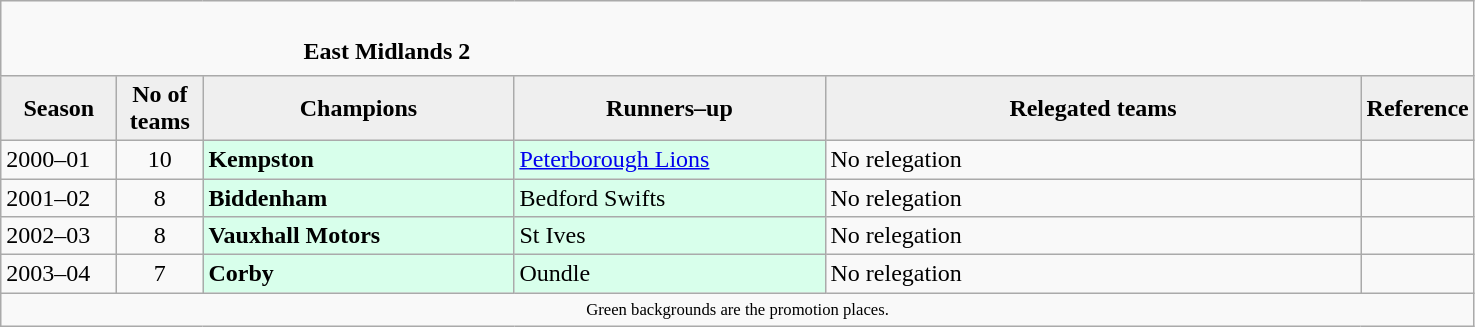<table class="wikitable" style="text-align: left;">
<tr>
<td colspan="11" cellpadding="0" cellspacing="0"><br><table border="0" style="width:100%;" cellpadding="0" cellspacing="0">
<tr>
<td style="width:20%; border:0;"></td>
<td style="border:0;"><strong>East Midlands 2</strong></td>
<td style="width:20%; border:0;"></td>
</tr>
</table>
</td>
</tr>
<tr>
<th style="background:#efefef; width:70px;">Season</th>
<th style="background:#efefef; width:50px;">No of teams</th>
<th style="background:#efefef; width:200px;">Champions</th>
<th style="background:#efefef; width:200px;">Runners–up</th>
<th style="background:#efefef; width:350px;">Relegated teams</th>
<th style="background:#efefef; width:50px;">Reference</th>
</tr>
<tr align=left>
<td>2000–01</td>
<td style="text-align: center;">10</td>
<td style="background:#d8ffeb;"><strong>Kempston</strong></td>
<td style="background:#d8ffeb;"><a href='#'>Peterborough Lions</a></td>
<td>No relegation</td>
<td></td>
</tr>
<tr>
<td>2001–02</td>
<td style="text-align: center;">8</td>
<td style="background:#d8ffeb;"><strong>Biddenham</strong></td>
<td style="background:#d8ffeb;">Bedford Swifts</td>
<td>No relegation</td>
<td></td>
</tr>
<tr>
<td>2002–03</td>
<td style="text-align: center;">8</td>
<td style="background:#d8ffeb;"><strong>Vauxhall Motors</strong></td>
<td style="background:#d8ffeb;">St Ives</td>
<td>No relegation</td>
<td></td>
</tr>
<tr>
<td>2003–04</td>
<td style="text-align: center;">7</td>
<td style="background:#d8ffeb;"><strong>Corby</strong></td>
<td style="background:#d8ffeb;">Oundle</td>
<td>No relegation</td>
<td></td>
</tr>
<tr>
<td colspan="15"  style="border:0; font-size:smaller; text-align:center;"><small><span>Green backgrounds</span> are the promotion places.</small></td>
</tr>
</table>
